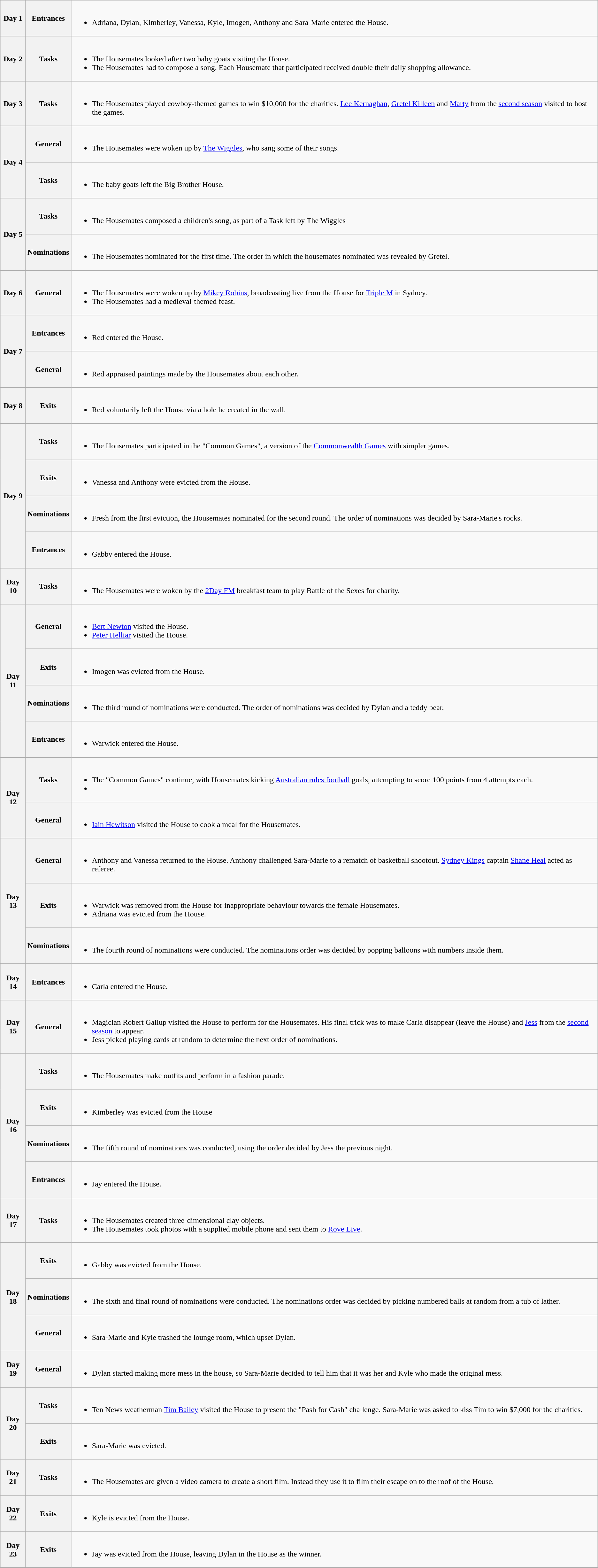<table class="wikitable">
<tr>
<th scope="row">Day 1</th>
<th>Entrances</th>
<td><br><ul><li>Adriana, Dylan, Kimberley, Vanessa, Kyle, Imogen, Anthony and Sara-Marie entered the House.</li></ul></td>
</tr>
<tr>
<th scope="row">Day 2</th>
<th>Tasks</th>
<td><br><ul><li>The Housemates looked after two baby goats visiting the House.</li><li>The Housemates had to compose a song. Each Housemate that participated received double their daily shopping allowance.</li></ul></td>
</tr>
<tr>
<th scope="row">Day 3</th>
<th>Tasks</th>
<td><br><ul><li>The Housemates played cowboy-themed games to win $10,000 for the charities. <a href='#'>Lee Kernaghan</a>, <a href='#'>Gretel Killeen</a> and <a href='#'>Marty</a> from the <a href='#'>second season</a> visited to host the games.</li></ul></td>
</tr>
<tr>
<th scope="rowgroup" rowspan="2">Day 4</th>
<th scope="row"><strong>General</strong></th>
<td><br><ul><li>The Housemates were woken up by <a href='#'>The Wiggles</a>, who sang some of their songs.</li></ul></td>
</tr>
<tr>
<th scope="row"><strong>Tasks</strong></th>
<td><br><ul><li>The baby goats left the Big Brother House.</li></ul></td>
</tr>
<tr>
<th scope="rowgroup" rowspan="2">Day 5</th>
<th scope="row">Tasks</th>
<td><br><ul><li>The Housemates composed a children's song, as part of a Task left by The Wiggles</li></ul></td>
</tr>
<tr>
<th scope="row">Nominations</th>
<td><br><ul><li>The Housemates nominated for the first time. The order in which the housemates nominated was revealed by Gretel.</li></ul></td>
</tr>
<tr>
<th scope="row">Day 6</th>
<th>General</th>
<td><br><ul><li>The Housemates were woken up by <a href='#'>Mikey Robins</a>, broadcasting live from the House for <a href='#'>Triple M</a> in Sydney.</li><li>The Housemates had a medieval-themed feast.</li></ul></td>
</tr>
<tr>
<th scope="rowgroup" rowspan="2">Day 7</th>
<th scope="row">Entrances</th>
<td><br><ul><li>Red entered the House.</li></ul></td>
</tr>
<tr>
<th scope="row">General</th>
<td><br><ul><li>Red appraised paintings made by the Housemates about each other.</li></ul></td>
</tr>
<tr>
<th scope="row">Day 8</th>
<th>Exits</th>
<td><br><ul><li>Red voluntarily left the House via a hole he created in the wall.</li></ul></td>
</tr>
<tr>
<th scope="rowgroup" rowspan="4">Day 9</th>
<th scope="row">Tasks</th>
<td><br><ul><li>The Housemates participated in the "Common Games", a version of the <a href='#'>Commonwealth Games</a> with simpler games.</li></ul></td>
</tr>
<tr>
<th scope="row">Exits</th>
<td><br><ul><li>Vanessa and Anthony were evicted from the House.</li></ul></td>
</tr>
<tr>
<th scope="row">Nominations</th>
<td><br><ul><li>Fresh from the first eviction, the Housemates nominated for the second round. The order of nominations was decided by Sara-Marie's rocks.</li></ul></td>
</tr>
<tr>
<th scope="row">Entrances</th>
<td><br><ul><li>Gabby entered the House.</li></ul></td>
</tr>
<tr>
<th scope="row">Day 10</th>
<th>Tasks</th>
<td><br><ul><li>The Housemates were woken by the <a href='#'>2Day FM</a> breakfast team to play Battle of the Sexes for charity.</li></ul></td>
</tr>
<tr>
<th scope="rowgroup" rowspan="4">Day 11</th>
<th scope="row">General</th>
<td><br><ul><li><a href='#'>Bert Newton</a> visited the House.</li><li><a href='#'>Peter Helliar</a> visited the House.</li></ul></td>
</tr>
<tr>
<th scope="row">Exits</th>
<td><br><ul><li>Imogen was evicted from the House.</li></ul></td>
</tr>
<tr>
<th scope="row">Nominations</th>
<td><br><ul><li>The third round of nominations were conducted. The order of nominations was decided by Dylan and a teddy bear.</li></ul></td>
</tr>
<tr>
<th scope="row">Entrances</th>
<td><br><ul><li>Warwick entered the House.</li></ul></td>
</tr>
<tr>
<th scope="rowgroup" rowspan="2">Day 12</th>
<th scope="row">Tasks</th>
<td><br><ul><li>The "Common Games" continue, with Housemates kicking <a href='#'>Australian rules football</a> goals, attempting to score 100 points from 4 attempts each.</li><li></li></ul></td>
</tr>
<tr>
<th scope="row">General</th>
<td><br><ul><li><a href='#'>Iain Hewitson</a> visited the House to cook a meal for the Housemates.</li></ul></td>
</tr>
<tr>
<th scope="rowgroup" rowspan="3">Day 13</th>
<th scope="row">General</th>
<td><br><ul><li>Anthony and Vanessa returned to the House. Anthony challenged Sara-Marie to a rematch of basketball shootout. <a href='#'>Sydney Kings</a> captain <a href='#'>Shane Heal</a> acted as referee.</li></ul></td>
</tr>
<tr>
<th scope="row">Exits</th>
<td><br><ul><li>Warwick was removed from the House for inappropriate behaviour towards the female Housemates.</li><li>Adriana was evicted from the House.</li></ul></td>
</tr>
<tr>
<th scope="row">Nominations</th>
<td><br><ul><li>The fourth round of nominations were conducted. The nominations order was decided by popping balloons with numbers inside them.</li></ul></td>
</tr>
<tr>
<th scope="row">Day 14</th>
<th>Entrances</th>
<td><br><ul><li>Carla entered the House.</li></ul></td>
</tr>
<tr>
<th scope="row">Day 15</th>
<th>General</th>
<td><br><ul><li>Magician Robert Gallup visited the House to perform for the Housemates. His final trick was to make Carla disappear (leave the House) and <a href='#'>Jess</a> from the <a href='#'>second season</a> to appear.</li><li>Jess picked playing cards at random to determine the next order of nominations.</li></ul></td>
</tr>
<tr>
<th scope="rowgroup" rowspan="4">Day 16</th>
<th scope="row">Tasks</th>
<td><br><ul><li>The Housemates make outfits and perform in a fashion parade.</li></ul></td>
</tr>
<tr>
<th scope="row">Exits</th>
<td><br><ul><li>Kimberley was evicted from the House</li></ul></td>
</tr>
<tr>
<th scope="row">Nominations</th>
<td><br><ul><li>The fifth round of nominations was conducted, using the order decided by Jess the previous night.</li></ul></td>
</tr>
<tr>
<th scope="row">Entrances</th>
<td><br><ul><li>Jay entered the House.</li></ul></td>
</tr>
<tr>
<th scope="row">Day 17</th>
<th>Tasks</th>
<td><br><ul><li>The Housemates created three-dimensional clay objects.</li><li>The Housemates took photos with a supplied mobile phone and sent them to <a href='#'>Rove Live</a>.</li></ul></td>
</tr>
<tr>
<th scope="rowgroup" rowspan="3">Day 18</th>
<th scope="row">Exits</th>
<td><br><ul><li>Gabby was evicted from the House.</li></ul></td>
</tr>
<tr>
<th scope="row">Nominations</th>
<td><br><ul><li>The sixth and final round of nominations were conducted. The nominations order was decided by picking numbered balls at random from a tub of lather.</li></ul></td>
</tr>
<tr>
<th scope="row">General</th>
<td><br><ul><li>Sara-Marie and Kyle trashed the lounge room, which upset Dylan.</li></ul></td>
</tr>
<tr>
<th scope="row">Day 19</th>
<th>General</th>
<td><br><ul><li>Dylan started making more mess in the house, so Sara-Marie decided to tell him that it was her and Kyle who made the original mess.</li></ul></td>
</tr>
<tr>
<th scope="rowgroup" rowspan="2">Day 20</th>
<th scope="row">Tasks</th>
<td><br><ul><li>Ten News weatherman <a href='#'>Tim Bailey</a> visited the House to present the "Pash for Cash" challenge. Sara-Marie was asked to kiss Tim to win $7,000 for the charities.</li></ul></td>
</tr>
<tr>
<th scope="row">Exits</th>
<td><br><ul><li>Sara-Marie was evicted.</li></ul></td>
</tr>
<tr>
<th scope="row">Day 21</th>
<th>Tasks</th>
<td><br><ul><li>The Housemates are given a video camera to create a short film. Instead they use it to film their escape on to the roof of the House.</li></ul></td>
</tr>
<tr>
<th scope="row">Day 22</th>
<th>Exits</th>
<td><br><ul><li>Kyle is evicted from the House.</li></ul></td>
</tr>
<tr>
<th scope="row">Day 23</th>
<th>Exits</th>
<td><br><ul><li>Jay was evicted from the House, leaving Dylan in the House as the winner.</li></ul></td>
</tr>
</table>
